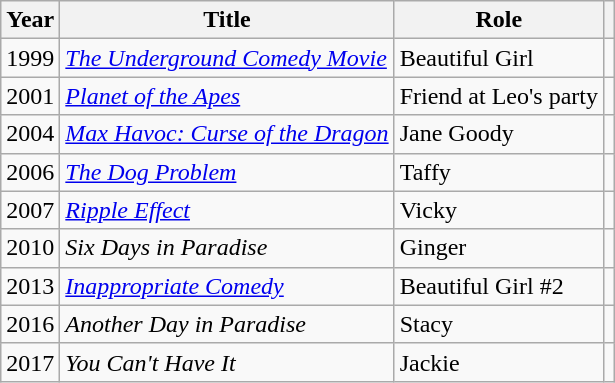<table class="wikitable sortable">
<tr>
<th>Year</th>
<th>Title</th>
<th>Role</th>
<th class="unsortable"></th>
</tr>
<tr>
<td>1999</td>
<td><em><a href='#'>The Underground Comedy Movie</a></em></td>
<td>Beautiful Girl</td>
<td></td>
</tr>
<tr>
<td>2001</td>
<td><em><a href='#'>Planet of the Apes</a></em></td>
<td>Friend at Leo's party</td>
<td></td>
</tr>
<tr>
<td>2004</td>
<td><em><a href='#'>Max Havoc: Curse of the Dragon</a></em></td>
<td>Jane Goody</td>
<td></td>
</tr>
<tr>
<td>2006</td>
<td><em><a href='#'>The Dog Problem</a></em></td>
<td>Taffy</td>
<td></td>
</tr>
<tr>
<td>2007</td>
<td><em><a href='#'>Ripple Effect</a></em></td>
<td>Vicky</td>
<td></td>
</tr>
<tr>
<td>2010</td>
<td><em>Six Days in Paradise</em></td>
<td>Ginger</td>
<td></td>
</tr>
<tr>
<td>2013</td>
<td><em><a href='#'>Inappropriate Comedy</a></em></td>
<td>Beautiful Girl #2</td>
<td></td>
</tr>
<tr>
<td>2016</td>
<td><em>Another Day in Paradise</em></td>
<td>Stacy</td>
<td></td>
</tr>
<tr>
<td>2017</td>
<td><em>You Can't Have It</em></td>
<td>Jackie</td>
<td></td>
</tr>
</table>
